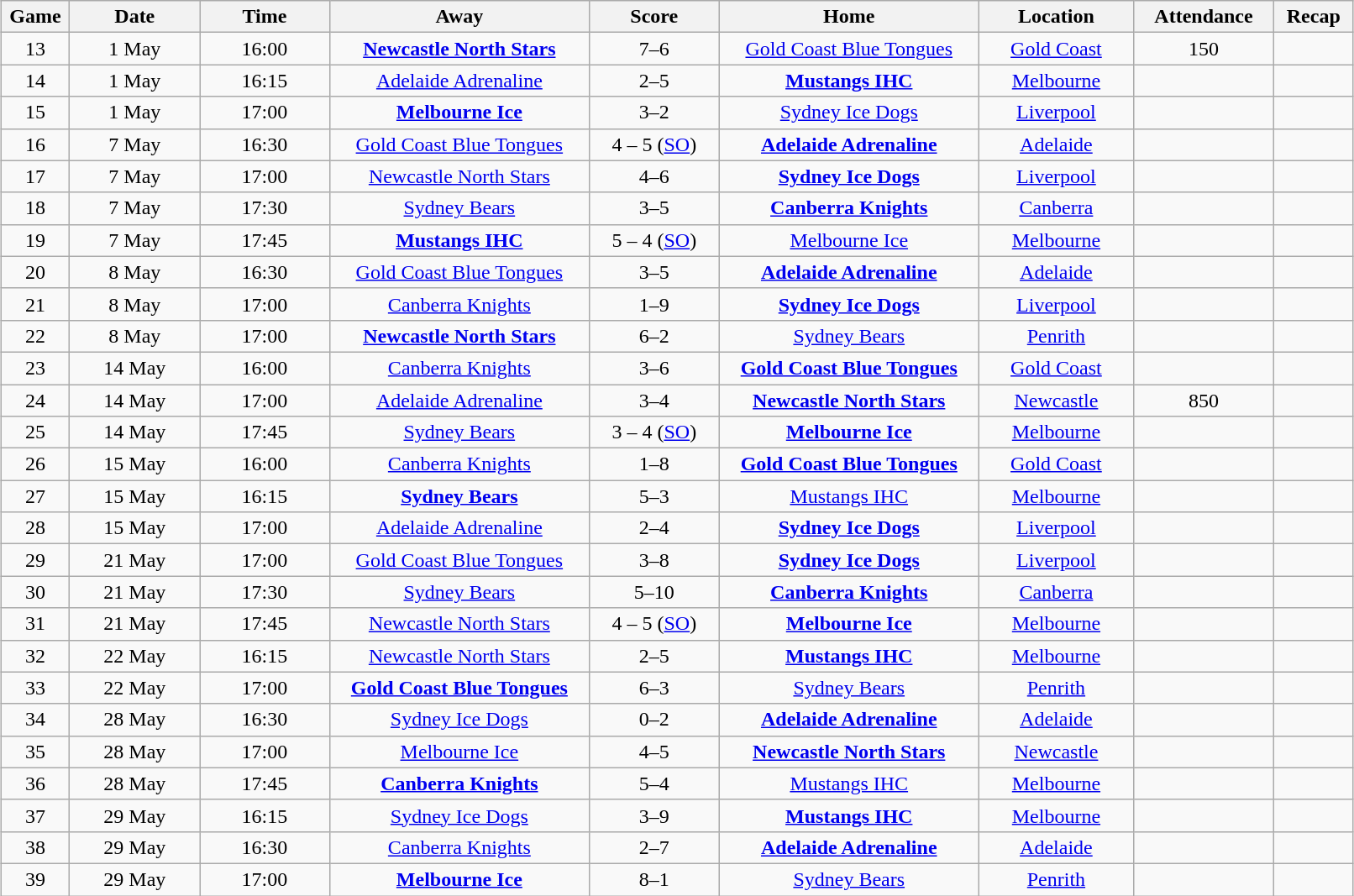<table class="wikitable" width="85%" style="margin: 1em auto 1em auto">
<tr>
<th width="1%">Game</th>
<th width="6%">Date</th>
<th width="6%">Time</th>
<th width="12%">Away</th>
<th width="6%">Score</th>
<th width="12%">Home</th>
<th width="7%">Location</th>
<th width="4%">Attendance</th>
<th width="2%">Recap</th>
</tr>
<tr align="center">
<td>13</td>
<td>1 May</td>
<td>16:00</td>
<td><strong><a href='#'>Newcastle North Stars</a></strong></td>
<td>7–6</td>
<td><a href='#'>Gold Coast Blue Tongues</a></td>
<td><a href='#'>Gold Coast</a></td>
<td>150</td>
<td></td>
</tr>
<tr align="center">
<td>14</td>
<td>1 May</td>
<td>16:15</td>
<td><a href='#'>Adelaide Adrenaline</a></td>
<td>2–5</td>
<td><strong><a href='#'>Mustangs IHC</a></strong></td>
<td><a href='#'>Melbourne</a></td>
<td></td>
<td></td>
</tr>
<tr align="center">
<td>15</td>
<td>1 May</td>
<td>17:00</td>
<td><strong><a href='#'>Melbourne Ice</a></strong></td>
<td>3–2</td>
<td><a href='#'>Sydney Ice Dogs</a></td>
<td><a href='#'>Liverpool</a></td>
<td></td>
<td></td>
</tr>
<tr align="center">
<td>16</td>
<td>7 May</td>
<td>16:30</td>
<td><a href='#'>Gold Coast Blue Tongues</a></td>
<td>4 – 5 (<a href='#'>SO</a>)</td>
<td><strong><a href='#'>Adelaide Adrenaline</a></strong></td>
<td><a href='#'>Adelaide</a></td>
<td></td>
<td></td>
</tr>
<tr align="center">
<td>17</td>
<td>7 May</td>
<td>17:00</td>
<td><a href='#'>Newcastle North Stars</a></td>
<td>4–6</td>
<td><strong><a href='#'>Sydney Ice Dogs</a></strong></td>
<td><a href='#'>Liverpool</a></td>
<td></td>
<td></td>
</tr>
<tr align="center">
<td>18</td>
<td>7 May</td>
<td>17:30</td>
<td><a href='#'>Sydney Bears</a></td>
<td>3–5</td>
<td><strong><a href='#'>Canberra Knights</a></strong></td>
<td><a href='#'>Canberra</a></td>
<td></td>
<td></td>
</tr>
<tr align="center">
<td>19</td>
<td>7 May</td>
<td>17:45</td>
<td><strong><a href='#'>Mustangs IHC</a></strong></td>
<td>5 – 4 (<a href='#'>SO</a>)</td>
<td><a href='#'>Melbourne Ice</a></td>
<td><a href='#'>Melbourne</a></td>
<td></td>
<td></td>
</tr>
<tr align="center">
<td>20</td>
<td>8 May</td>
<td>16:30</td>
<td><a href='#'>Gold Coast Blue Tongues</a></td>
<td>3–5</td>
<td><strong><a href='#'>Adelaide Adrenaline</a></strong></td>
<td><a href='#'>Adelaide</a></td>
<td></td>
<td></td>
</tr>
<tr align="center">
<td>21</td>
<td>8 May</td>
<td>17:00</td>
<td><a href='#'>Canberra Knights</a></td>
<td>1–9</td>
<td><strong><a href='#'>Sydney Ice Dogs</a></strong></td>
<td><a href='#'>Liverpool</a></td>
<td></td>
<td></td>
</tr>
<tr align="center">
<td>22</td>
<td>8 May</td>
<td>17:00</td>
<td><strong><a href='#'>Newcastle North Stars</a></strong></td>
<td>6–2</td>
<td><a href='#'>Sydney Bears</a></td>
<td><a href='#'>Penrith</a></td>
<td></td>
<td></td>
</tr>
<tr align="center">
<td>23</td>
<td>14 May</td>
<td>16:00</td>
<td><a href='#'>Canberra Knights</a></td>
<td>3–6</td>
<td><strong><a href='#'>Gold Coast Blue Tongues</a></strong></td>
<td><a href='#'>Gold Coast</a></td>
<td></td>
<td></td>
</tr>
<tr align="center">
<td>24</td>
<td>14 May</td>
<td>17:00</td>
<td><a href='#'>Adelaide Adrenaline</a></td>
<td>3–4</td>
<td><strong><a href='#'>Newcastle North Stars</a></strong></td>
<td><a href='#'>Newcastle</a></td>
<td>850</td>
<td></td>
</tr>
<tr align="center">
<td>25</td>
<td>14 May</td>
<td>17:45</td>
<td><a href='#'>Sydney Bears</a></td>
<td>3 – 4 (<a href='#'>SO</a>)</td>
<td><strong><a href='#'>Melbourne Ice</a></strong></td>
<td><a href='#'>Melbourne</a></td>
<td></td>
<td></td>
</tr>
<tr align="center">
<td>26</td>
<td>15 May</td>
<td>16:00</td>
<td><a href='#'>Canberra Knights</a></td>
<td>1–8</td>
<td><strong><a href='#'>Gold Coast Blue Tongues</a></strong></td>
<td><a href='#'>Gold Coast</a></td>
<td></td>
<td></td>
</tr>
<tr align="center">
<td>27</td>
<td>15 May</td>
<td>16:15</td>
<td><strong><a href='#'>Sydney Bears</a></strong></td>
<td>5–3</td>
<td><a href='#'>Mustangs IHC</a></td>
<td><a href='#'>Melbourne</a></td>
<td></td>
<td></td>
</tr>
<tr align="center">
<td>28</td>
<td>15 May</td>
<td>17:00</td>
<td><a href='#'>Adelaide Adrenaline</a></td>
<td>2–4</td>
<td><strong><a href='#'>Sydney Ice Dogs</a></strong></td>
<td><a href='#'>Liverpool</a></td>
<td></td>
<td></td>
</tr>
<tr align="center">
<td>29</td>
<td>21 May</td>
<td>17:00</td>
<td><a href='#'>Gold Coast Blue Tongues</a></td>
<td>3–8</td>
<td><strong><a href='#'>Sydney Ice Dogs</a></strong></td>
<td><a href='#'>Liverpool</a></td>
<td></td>
<td></td>
</tr>
<tr align="center">
<td>30</td>
<td>21 May</td>
<td>17:30</td>
<td><a href='#'>Sydney Bears</a></td>
<td>5–10</td>
<td><strong><a href='#'>Canberra Knights</a></strong></td>
<td><a href='#'>Canberra</a></td>
<td></td>
<td></td>
</tr>
<tr align="center">
<td>31</td>
<td>21 May</td>
<td>17:45</td>
<td><a href='#'>Newcastle North Stars</a></td>
<td>4 – 5 (<a href='#'>SO</a>)</td>
<td><strong><a href='#'>Melbourne Ice</a></strong></td>
<td><a href='#'>Melbourne</a></td>
<td></td>
<td></td>
</tr>
<tr align="center">
<td>32</td>
<td>22 May</td>
<td>16:15</td>
<td><a href='#'>Newcastle North Stars</a></td>
<td>2–5</td>
<td><strong><a href='#'>Mustangs IHC</a></strong></td>
<td><a href='#'>Melbourne</a></td>
<td></td>
<td></td>
</tr>
<tr align="center">
<td>33</td>
<td>22 May</td>
<td>17:00</td>
<td><strong><a href='#'>Gold Coast Blue Tongues</a></strong></td>
<td>6–3</td>
<td><a href='#'>Sydney Bears</a></td>
<td><a href='#'>Penrith</a></td>
<td></td>
<td></td>
</tr>
<tr align="center">
<td>34</td>
<td>28 May</td>
<td>16:30</td>
<td><a href='#'>Sydney Ice Dogs</a></td>
<td>0–2</td>
<td><strong><a href='#'>Adelaide Adrenaline</a></strong></td>
<td><a href='#'>Adelaide</a></td>
<td></td>
<td></td>
</tr>
<tr align="center">
<td>35</td>
<td>28 May</td>
<td>17:00</td>
<td><a href='#'>Melbourne Ice</a></td>
<td>4–5</td>
<td><strong><a href='#'>Newcastle North Stars</a></strong></td>
<td><a href='#'>Newcastle</a></td>
<td></td>
<td></td>
</tr>
<tr align="center">
<td>36</td>
<td>28 May</td>
<td>17:45</td>
<td><strong><a href='#'>Canberra Knights</a></strong></td>
<td>5–4</td>
<td><a href='#'>Mustangs IHC</a></td>
<td><a href='#'>Melbourne</a></td>
<td></td>
<td></td>
</tr>
<tr align="center">
<td>37</td>
<td>29 May</td>
<td>16:15</td>
<td><a href='#'>Sydney Ice Dogs</a></td>
<td>3–9</td>
<td><strong><a href='#'>Mustangs IHC</a></strong></td>
<td><a href='#'>Melbourne</a></td>
<td></td>
<td></td>
</tr>
<tr align="center">
<td>38</td>
<td>29 May</td>
<td>16:30</td>
<td><a href='#'>Canberra Knights</a></td>
<td>2–7</td>
<td><strong><a href='#'>Adelaide Adrenaline</a></strong></td>
<td><a href='#'>Adelaide</a></td>
<td></td>
<td></td>
</tr>
<tr align="center">
<td>39</td>
<td>29 May</td>
<td>17:00</td>
<td><strong><a href='#'>Melbourne Ice</a></strong></td>
<td>8–1</td>
<td><a href='#'>Sydney Bears</a></td>
<td><a href='#'>Penrith</a></td>
<td></td>
<td></td>
</tr>
</table>
